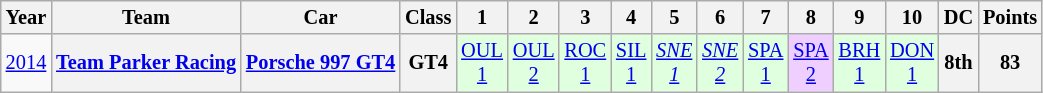<table class="wikitable" style="text-align:center; font-size:85%">
<tr>
<th>Year</th>
<th>Team</th>
<th>Car</th>
<th>Class</th>
<th>1</th>
<th>2</th>
<th>3</th>
<th>4</th>
<th>5</th>
<th>6</th>
<th>7</th>
<th>8</th>
<th>9</th>
<th>10</th>
<th>DC</th>
<th>Points</th>
</tr>
<tr>
<td><a href='#'>2014</a></td>
<th nowrap><a href='#'>Team Parker Racing</a></th>
<th nowrap><a href='#'>Porsche 997 GT4</a></th>
<th>GT4</th>
<td style="background:#DFFFDF;"><a href='#'>OUL<br>1</a><br></td>
<td style="background:#DFFFDF;"><a href='#'>OUL<br>2</a><br></td>
<td style="background:#DFFFDF;"><a href='#'>ROC<br>1</a><br></td>
<td style="background:#DFFFDF;"><a href='#'>SIL<br>1</a><br></td>
<td style="background:#DFFFDF;"><em><a href='#'>SNE<br>1</a></em><br></td>
<td style="background:#DFFFDF;"><em><a href='#'>SNE<br>2</a></em><br></td>
<td style="background:#DFFFDF;"><a href='#'>SPA<br>1</a><br></td>
<td style="background:#EFCFFF;"><a href='#'>SPA<br>2</a><br></td>
<td style="background:#DFFFDF;"><a href='#'>BRH<br>1</a><br></td>
<td style="background:#DFFFDF;"><a href='#'>DON<br>1</a><br></td>
<th>8th</th>
<th>83</th>
</tr>
</table>
